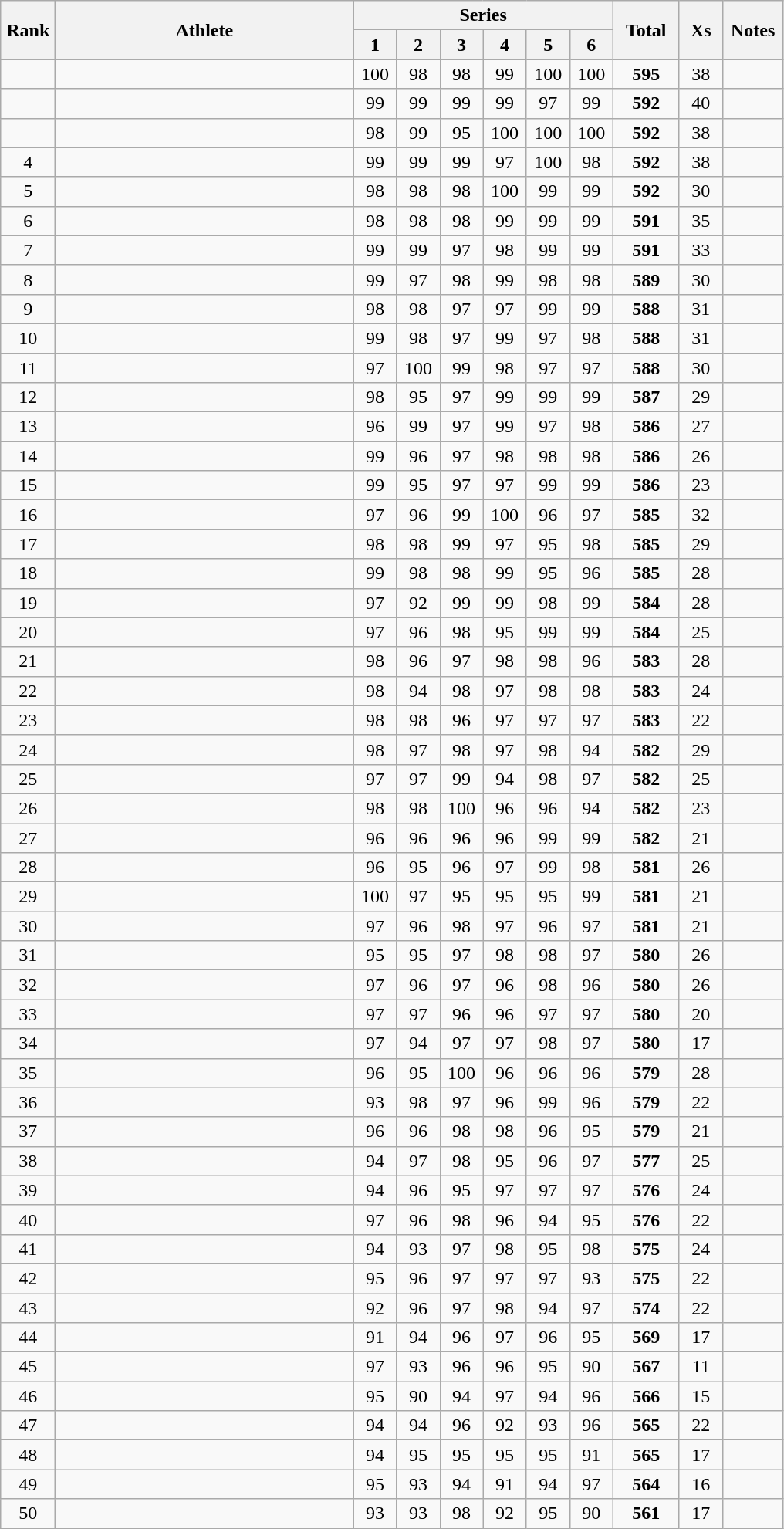<table class="wikitable" style="text-align:center">
<tr>
<th rowspan=2 width=40>Rank</th>
<th rowspan=2 width=250>Athlete</th>
<th colspan=6>Series</th>
<th rowspan=2 width=50>Total</th>
<th rowspan=2 width=30>Xs</th>
<th rowspan=2 width=45>Notes</th>
</tr>
<tr>
<th width=30>1</th>
<th width=30>2</th>
<th width=30>3</th>
<th width=30>4</th>
<th width=30>5</th>
<th width=30>6</th>
</tr>
<tr>
<td></td>
<td align=left></td>
<td>100</td>
<td>98</td>
<td>98</td>
<td>99</td>
<td>100</td>
<td>100</td>
<td><strong>595</strong></td>
<td>38</td>
<td></td>
</tr>
<tr>
<td></td>
<td align=left></td>
<td>99</td>
<td>99</td>
<td>99</td>
<td>99</td>
<td>97</td>
<td>99</td>
<td><strong>592</strong></td>
<td>40</td>
<td></td>
</tr>
<tr>
<td></td>
<td align=left></td>
<td>98</td>
<td>99</td>
<td>95</td>
<td>100</td>
<td>100</td>
<td>100</td>
<td><strong>592</strong></td>
<td>38</td>
<td></td>
</tr>
<tr>
<td>4</td>
<td align=left></td>
<td>99</td>
<td>99</td>
<td>99</td>
<td>97</td>
<td>100</td>
<td>98</td>
<td><strong>592</strong></td>
<td>38</td>
<td></td>
</tr>
<tr>
<td>5</td>
<td align=left></td>
<td>98</td>
<td>98</td>
<td>98</td>
<td>100</td>
<td>99</td>
<td>99</td>
<td><strong>592</strong></td>
<td>30</td>
<td></td>
</tr>
<tr>
<td>6</td>
<td align=left></td>
<td>98</td>
<td>98</td>
<td>98</td>
<td>99</td>
<td>99</td>
<td>99</td>
<td><strong>591</strong></td>
<td>35</td>
<td></td>
</tr>
<tr>
<td>7</td>
<td align=left></td>
<td>99</td>
<td>99</td>
<td>97</td>
<td>98</td>
<td>99</td>
<td>99</td>
<td><strong>591</strong></td>
<td>33</td>
<td></td>
</tr>
<tr>
<td>8</td>
<td align=left></td>
<td>99</td>
<td>97</td>
<td>98</td>
<td>99</td>
<td>98</td>
<td>98</td>
<td><strong>589</strong></td>
<td>30</td>
<td></td>
</tr>
<tr>
<td>9</td>
<td align=left></td>
<td>98</td>
<td>98</td>
<td>97</td>
<td>97</td>
<td>99</td>
<td>99</td>
<td><strong>588</strong></td>
<td>31</td>
<td></td>
</tr>
<tr>
<td>10</td>
<td align=left></td>
<td>99</td>
<td>98</td>
<td>97</td>
<td>99</td>
<td>97</td>
<td>98</td>
<td><strong>588</strong></td>
<td>31</td>
<td></td>
</tr>
<tr>
<td>11</td>
<td align=left></td>
<td>97</td>
<td>100</td>
<td>99</td>
<td>98</td>
<td>97</td>
<td>97</td>
<td><strong>588</strong></td>
<td>30</td>
<td></td>
</tr>
<tr>
<td>12</td>
<td align=left></td>
<td>98</td>
<td>95</td>
<td>97</td>
<td>99</td>
<td>99</td>
<td>99</td>
<td><strong>587</strong></td>
<td>29</td>
<td></td>
</tr>
<tr>
<td>13</td>
<td align=left></td>
<td>96</td>
<td>99</td>
<td>97</td>
<td>99</td>
<td>97</td>
<td>98</td>
<td><strong>586</strong></td>
<td>27</td>
<td></td>
</tr>
<tr>
<td>14</td>
<td align=left></td>
<td>99</td>
<td>96</td>
<td>97</td>
<td>98</td>
<td>98</td>
<td>98</td>
<td><strong>586</strong></td>
<td>26</td>
<td></td>
</tr>
<tr>
<td>15</td>
<td align=left></td>
<td>99</td>
<td>95</td>
<td>97</td>
<td>97</td>
<td>99</td>
<td>99</td>
<td><strong>586</strong></td>
<td>23</td>
<td></td>
</tr>
<tr>
<td>16</td>
<td align=left></td>
<td>97</td>
<td>96</td>
<td>99</td>
<td>100</td>
<td>96</td>
<td>97</td>
<td><strong>585</strong></td>
<td>32</td>
<td></td>
</tr>
<tr>
<td>17</td>
<td align=left></td>
<td>98</td>
<td>98</td>
<td>99</td>
<td>97</td>
<td>95</td>
<td>98</td>
<td><strong>585</strong></td>
<td>29</td>
<td></td>
</tr>
<tr>
<td>18</td>
<td align=left></td>
<td>99</td>
<td>98</td>
<td>98</td>
<td>99</td>
<td>95</td>
<td>96</td>
<td><strong>585</strong></td>
<td>28</td>
<td></td>
</tr>
<tr>
<td>19</td>
<td align=left></td>
<td>97</td>
<td>92</td>
<td>99</td>
<td>99</td>
<td>98</td>
<td>99</td>
<td><strong>584</strong></td>
<td>28</td>
<td></td>
</tr>
<tr>
<td>20</td>
<td align=left></td>
<td>97</td>
<td>96</td>
<td>98</td>
<td>95</td>
<td>99</td>
<td>99</td>
<td><strong>584</strong></td>
<td>25</td>
<td></td>
</tr>
<tr>
<td>21</td>
<td align=left></td>
<td>98</td>
<td>96</td>
<td>97</td>
<td>98</td>
<td>98</td>
<td>96</td>
<td><strong>583</strong></td>
<td>28</td>
<td></td>
</tr>
<tr>
<td>22</td>
<td align=left></td>
<td>98</td>
<td>94</td>
<td>98</td>
<td>97</td>
<td>98</td>
<td>98</td>
<td><strong>583</strong></td>
<td>24</td>
<td></td>
</tr>
<tr>
<td>23</td>
<td align=left></td>
<td>98</td>
<td>98</td>
<td>96</td>
<td>97</td>
<td>97</td>
<td>97</td>
<td><strong>583</strong></td>
<td>22</td>
<td></td>
</tr>
<tr>
<td>24</td>
<td align=left></td>
<td>98</td>
<td>97</td>
<td>98</td>
<td>97</td>
<td>98</td>
<td>94</td>
<td><strong>582</strong></td>
<td>29</td>
<td></td>
</tr>
<tr>
<td>25</td>
<td align=left></td>
<td>97</td>
<td>97</td>
<td>99</td>
<td>94</td>
<td>98</td>
<td>97</td>
<td><strong>582</strong></td>
<td>25</td>
<td></td>
</tr>
<tr>
<td>26</td>
<td align=left></td>
<td>98</td>
<td>98</td>
<td>100</td>
<td>96</td>
<td>96</td>
<td>94</td>
<td><strong>582</strong></td>
<td>23</td>
<td></td>
</tr>
<tr>
<td>27</td>
<td align=left></td>
<td>96</td>
<td>96</td>
<td>96</td>
<td>96</td>
<td>99</td>
<td>99</td>
<td><strong>582</strong></td>
<td>21</td>
<td></td>
</tr>
<tr>
<td>28</td>
<td align=left></td>
<td>96</td>
<td>95</td>
<td>96</td>
<td>97</td>
<td>99</td>
<td>98</td>
<td><strong>581</strong></td>
<td>26</td>
<td></td>
</tr>
<tr>
<td>29</td>
<td align=left></td>
<td>100</td>
<td>97</td>
<td>95</td>
<td>95</td>
<td>95</td>
<td>99</td>
<td><strong>581</strong></td>
<td>21</td>
<td></td>
</tr>
<tr>
<td>30</td>
<td align=left></td>
<td>97</td>
<td>96</td>
<td>98</td>
<td>97</td>
<td>96</td>
<td>97</td>
<td><strong>581</strong></td>
<td>21</td>
<td></td>
</tr>
<tr>
<td>31</td>
<td align=left></td>
<td>95</td>
<td>95</td>
<td>97</td>
<td>98</td>
<td>98</td>
<td>97</td>
<td><strong>580</strong></td>
<td>26</td>
<td></td>
</tr>
<tr>
<td>32</td>
<td align=left></td>
<td>97</td>
<td>96</td>
<td>97</td>
<td>96</td>
<td>98</td>
<td>96</td>
<td><strong>580</strong></td>
<td>26</td>
<td></td>
</tr>
<tr>
<td>33</td>
<td align=left></td>
<td>97</td>
<td>97</td>
<td>96</td>
<td>96</td>
<td>97</td>
<td>97</td>
<td><strong>580</strong></td>
<td>20</td>
<td></td>
</tr>
<tr>
<td>34</td>
<td align=left></td>
<td>97</td>
<td>94</td>
<td>97</td>
<td>97</td>
<td>98</td>
<td>97</td>
<td><strong>580</strong></td>
<td>17</td>
<td></td>
</tr>
<tr>
<td>35</td>
<td align=left></td>
<td>96</td>
<td>95</td>
<td>100</td>
<td>96</td>
<td>96</td>
<td>96</td>
<td><strong>579</strong></td>
<td>28</td>
<td></td>
</tr>
<tr>
<td>36</td>
<td align=left></td>
<td>93</td>
<td>98</td>
<td>97</td>
<td>96</td>
<td>99</td>
<td>96</td>
<td><strong>579</strong></td>
<td>22</td>
<td></td>
</tr>
<tr>
<td>37</td>
<td align=left></td>
<td>96</td>
<td>96</td>
<td>98</td>
<td>98</td>
<td>96</td>
<td>95</td>
<td><strong>579</strong></td>
<td>21</td>
<td></td>
</tr>
<tr>
<td>38</td>
<td align=left></td>
<td>94</td>
<td>97</td>
<td>98</td>
<td>95</td>
<td>96</td>
<td>97</td>
<td><strong>577</strong></td>
<td>25</td>
<td></td>
</tr>
<tr>
<td>39</td>
<td align=left></td>
<td>94</td>
<td>96</td>
<td>95</td>
<td>97</td>
<td>97</td>
<td>97</td>
<td><strong>576</strong></td>
<td>24</td>
<td></td>
</tr>
<tr>
<td>40</td>
<td align=left></td>
<td>97</td>
<td>96</td>
<td>98</td>
<td>96</td>
<td>94</td>
<td>95</td>
<td><strong>576</strong></td>
<td>22</td>
<td></td>
</tr>
<tr>
<td>41</td>
<td align=left></td>
<td>94</td>
<td>93</td>
<td>97</td>
<td>98</td>
<td>95</td>
<td>98</td>
<td><strong>575</strong></td>
<td>24</td>
<td></td>
</tr>
<tr>
<td>42</td>
<td align=left></td>
<td>95</td>
<td>96</td>
<td>97</td>
<td>97</td>
<td>97</td>
<td>93</td>
<td><strong>575</strong></td>
<td>22</td>
<td></td>
</tr>
<tr>
<td>43</td>
<td align=left></td>
<td>92</td>
<td>96</td>
<td>97</td>
<td>98</td>
<td>94</td>
<td>97</td>
<td><strong>574</strong></td>
<td>22</td>
<td></td>
</tr>
<tr>
<td>44</td>
<td align=left></td>
<td>91</td>
<td>94</td>
<td>96</td>
<td>97</td>
<td>96</td>
<td>95</td>
<td><strong>569</strong></td>
<td>17</td>
<td></td>
</tr>
<tr>
<td>45</td>
<td align=left></td>
<td>97</td>
<td>93</td>
<td>96</td>
<td>96</td>
<td>95</td>
<td>90</td>
<td><strong>567</strong></td>
<td>11</td>
<td></td>
</tr>
<tr>
<td>46</td>
<td align=left></td>
<td>95</td>
<td>90</td>
<td>94</td>
<td>97</td>
<td>94</td>
<td>96</td>
<td><strong>566</strong></td>
<td>15</td>
<td></td>
</tr>
<tr>
<td>47</td>
<td align=left></td>
<td>94</td>
<td>94</td>
<td>96</td>
<td>92</td>
<td>93</td>
<td>96</td>
<td><strong>565</strong></td>
<td>22</td>
<td></td>
</tr>
<tr>
<td>48</td>
<td align=left></td>
<td>94</td>
<td>95</td>
<td>95</td>
<td>95</td>
<td>95</td>
<td>91</td>
<td><strong>565</strong></td>
<td>17</td>
<td></td>
</tr>
<tr>
<td>49</td>
<td align=left></td>
<td>95</td>
<td>93</td>
<td>94</td>
<td>91</td>
<td>94</td>
<td>97</td>
<td><strong>564</strong></td>
<td>16</td>
<td></td>
</tr>
<tr>
<td>50</td>
<td align=left></td>
<td>93</td>
<td>93</td>
<td>98</td>
<td>92</td>
<td>95</td>
<td>90</td>
<td><strong>561</strong></td>
<td>17</td>
<td></td>
</tr>
</table>
